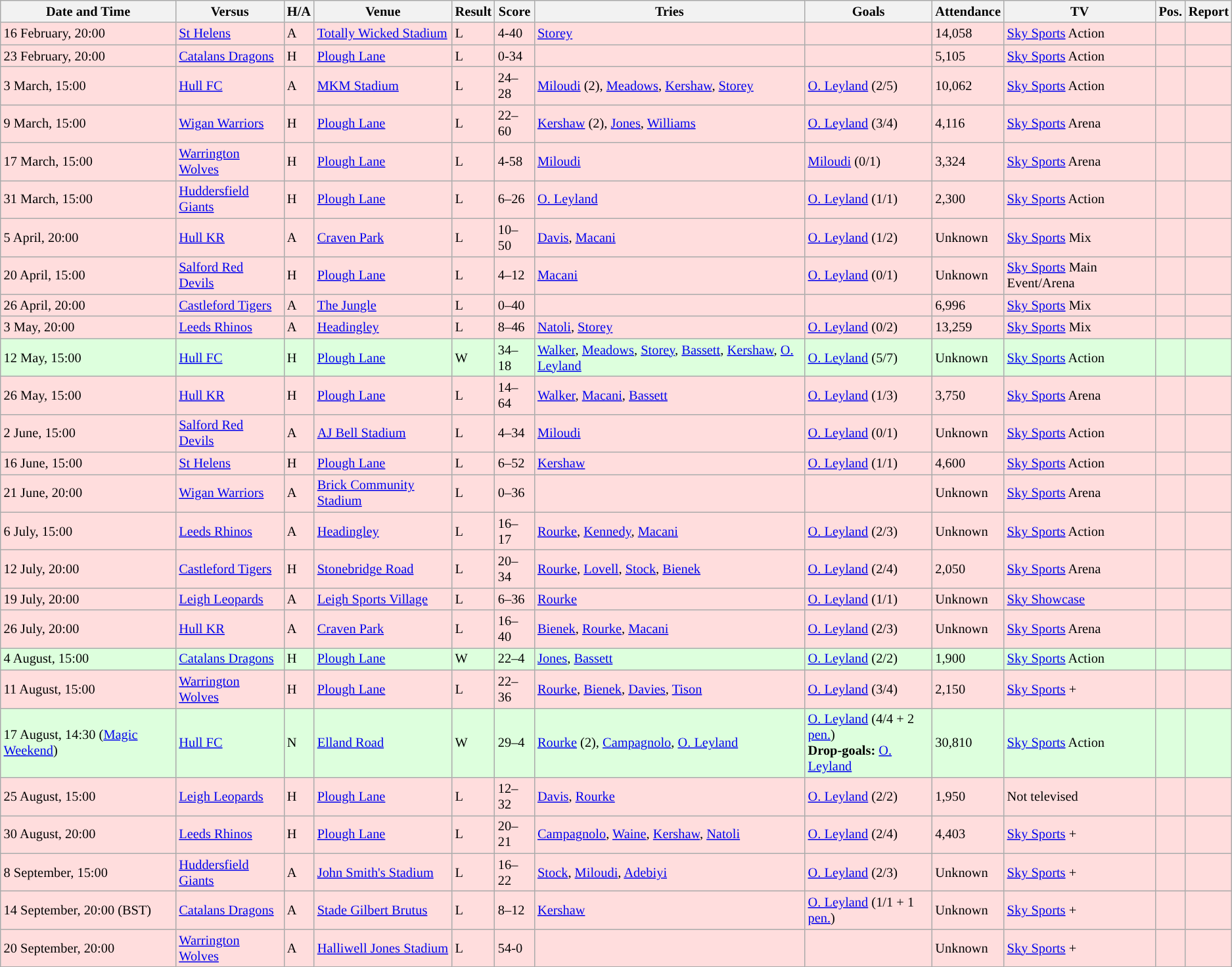<table class="wikitable" style="font-size:85%;">
<tr>
<th>Date and Time</th>
<th>Versus</th>
<th>H/A</th>
<th>Venue</th>
<th>Result</th>
<th>Score</th>
<th>Tries</th>
<th>Goals</th>
<th>Attendance</th>
<th>TV</th>
<th>Pos.</th>
<th>Report</th>
</tr>
<tr style="background:#ffdddd">
<td>16 February, 20:00</td>
<td> <a href='#'>St Helens</a></td>
<td>A</td>
<td><a href='#'>Totally Wicked Stadium</a></td>
<td>L</td>
<td>4-40</td>
<td><a href='#'>Storey</a></td>
<td></td>
<td>14,058</td>
<td><a href='#'>Sky Sports</a> Action</td>
<td></td>
<td></td>
</tr>
<tr style="background:#ffdddd">
<td>23 February, 20:00</td>
<td> <a href='#'>Catalans Dragons</a></td>
<td>H</td>
<td><a href='#'>Plough Lane</a></td>
<td>L</td>
<td>0-34</td>
<td></td>
<td></td>
<td>5,105</td>
<td><a href='#'>Sky Sports</a> Action</td>
<td></td>
<td></td>
</tr>
<tr style="background:#ffdddd">
<td>3 March, 15:00</td>
<td> <a href='#'>Hull FC</a></td>
<td>A</td>
<td><a href='#'>MKM Stadium</a></td>
<td>L</td>
<td>24–28</td>
<td><a href='#'>Miloudi</a> (2), <a href='#'>Meadows</a>, <a href='#'>Kershaw</a>, <a href='#'>Storey</a></td>
<td><a href='#'>O. Leyland</a> (2/5)</td>
<td>10,062</td>
<td><a href='#'>Sky Sports</a> Action</td>
<td></td>
<td></td>
</tr>
<tr style="background:#ffdddd">
<td>9 March, 15:00</td>
<td> <a href='#'>Wigan Warriors</a></td>
<td>H</td>
<td><a href='#'>Plough Lane</a></td>
<td>L</td>
<td>22–60</td>
<td><a href='#'>Kershaw</a> (2), <a href='#'>Jones</a>, <a href='#'>Williams</a></td>
<td><a href='#'>O. Leyland</a> (3/4)</td>
<td>4,116</td>
<td><a href='#'>Sky Sports</a> Arena</td>
<td></td>
<td></td>
</tr>
<tr style="background:#ffdddd">
<td>17 March, 15:00</td>
<td> <a href='#'>Warrington Wolves</a></td>
<td>H</td>
<td><a href='#'>Plough Lane</a></td>
<td>L</td>
<td>4-58</td>
<td><a href='#'>Miloudi</a></td>
<td><a href='#'>Miloudi</a> (0/1)</td>
<td>3,324</td>
<td><a href='#'>Sky Sports</a> Arena</td>
<td></td>
<td></td>
</tr>
<tr style="background:#ffdddd">
<td>31 March, 15:00</td>
<td> <a href='#'>Huddersfield Giants</a></td>
<td>H</td>
<td><a href='#'>Plough Lane</a></td>
<td>L</td>
<td>6–26</td>
<td><a href='#'>O. Leyland</a></td>
<td><a href='#'>O. Leyland</a> (1/1)</td>
<td>2,300</td>
<td><a href='#'>Sky Sports</a> Action</td>
<td></td>
<td></td>
</tr>
<tr style="background:#ffdddd">
<td>5 April, 20:00</td>
<td> <a href='#'>Hull KR</a></td>
<td>A</td>
<td><a href='#'>Craven Park</a></td>
<td>L</td>
<td>10–50</td>
<td><a href='#'>Davis</a>, <a href='#'>Macani</a></td>
<td><a href='#'>O. Leyland</a> (1/2)</td>
<td>Unknown</td>
<td><a href='#'>Sky Sports</a> Mix</td>
<td></td>
<td></td>
</tr>
<tr style="background:#ffdddd">
<td>20 April, 15:00</td>
<td> <a href='#'>Salford Red Devils</a></td>
<td>H</td>
<td><a href='#'>Plough Lane</a></td>
<td>L</td>
<td>4–12</td>
<td><a href='#'>Macani</a></td>
<td><a href='#'>O. Leyland</a> (0/1)</td>
<td>Unknown</td>
<td><a href='#'>Sky Sports</a> Main Event/Arena</td>
<td></td>
<td></td>
</tr>
<tr style="background:#ffdddd">
<td>26 April, 20:00</td>
<td> <a href='#'>Castleford Tigers</a></td>
<td>A</td>
<td><a href='#'>The Jungle</a></td>
<td>L</td>
<td>0–40</td>
<td></td>
<td></td>
<td>6,996</td>
<td><a href='#'>Sky Sports</a> Mix</td>
<td></td>
<td></td>
</tr>
<tr style="background:#ffdddd">
<td>3 May, 20:00</td>
<td> <a href='#'>Leeds Rhinos</a></td>
<td>A</td>
<td><a href='#'>Headingley</a></td>
<td>L</td>
<td>8–46</td>
<td><a href='#'>Natoli</a>, <a href='#'>Storey</a></td>
<td><a href='#'>O. Leyland</a> (0/2)</td>
<td>13,259</td>
<td><a href='#'>Sky Sports</a> Mix</td>
<td></td>
<td></td>
</tr>
<tr style="background:#ddffdd">
<td>12 May, 15:00</td>
<td> <a href='#'>Hull FC</a></td>
<td>H</td>
<td><a href='#'>Plough Lane</a></td>
<td>W</td>
<td>34–18</td>
<td><a href='#'>Walker</a>, <a href='#'>Meadows</a>, <a href='#'>Storey</a>, <a href='#'>Bassett</a>, <a href='#'>Kershaw</a>, <a href='#'>O. Leyland</a></td>
<td><a href='#'>O. Leyland</a> (5/7)</td>
<td>Unknown</td>
<td><a href='#'>Sky Sports</a> Action</td>
<td></td>
<td></td>
</tr>
<tr style="background:#ffdddd">
<td>26 May, 15:00</td>
<td> <a href='#'>Hull KR</a></td>
<td>H</td>
<td><a href='#'>Plough Lane</a></td>
<td>L</td>
<td>14–64</td>
<td><a href='#'>Walker</a>, <a href='#'>Macani</a>, <a href='#'>Bassett</a></td>
<td><a href='#'>O. Leyland</a> (1/3)</td>
<td>3,750</td>
<td><a href='#'>Sky Sports</a> Arena</td>
<td></td>
<td></td>
</tr>
<tr style="background:#ffdddd">
<td>2 June, 15:00</td>
<td> <a href='#'>Salford Red Devils</a></td>
<td>A</td>
<td><a href='#'>AJ Bell Stadium</a></td>
<td>L</td>
<td>4–34</td>
<td><a href='#'>Miloudi</a></td>
<td><a href='#'>O. Leyland</a> (0/1)</td>
<td>Unknown</td>
<td><a href='#'>Sky Sports</a> Action</td>
<td></td>
<td></td>
</tr>
<tr style="background:#ffdddd">
<td>16 June, 15:00</td>
<td> <a href='#'>St Helens</a></td>
<td>H</td>
<td><a href='#'>Plough Lane</a></td>
<td>L</td>
<td>6–52</td>
<td><a href='#'>Kershaw</a></td>
<td><a href='#'>O. Leyland</a> (1/1)</td>
<td>4,600</td>
<td><a href='#'>Sky Sports</a> Action</td>
<td></td>
<td></td>
</tr>
<tr style="background:#ffdddd">
<td>21 June, 20:00</td>
<td> <a href='#'>Wigan Warriors</a></td>
<td>A</td>
<td><a href='#'>Brick Community Stadium</a></td>
<td>L</td>
<td>0–36</td>
<td></td>
<td></td>
<td>Unknown</td>
<td><a href='#'>Sky Sports</a> Arena</td>
<td></td>
<td></td>
</tr>
<tr style="background:#ffdddd">
<td>6 July, 15:00</td>
<td> <a href='#'>Leeds Rhinos</a></td>
<td>A</td>
<td><a href='#'>Headingley</a></td>
<td>L</td>
<td>16–17 </td>
<td><a href='#'>Rourke</a>, <a href='#'>Kennedy</a>, <a href='#'>Macani</a></td>
<td><a href='#'>O. Leyland</a> (2/3)</td>
<td>Unknown</td>
<td><a href='#'>Sky Sports</a> Action</td>
<td></td>
<td></td>
</tr>
<tr style="background:#ffdddd">
<td>12 July, 20:00</td>
<td> <a href='#'>Castleford Tigers</a></td>
<td>H</td>
<td><a href='#'>Stonebridge Road</a></td>
<td>L</td>
<td>20–34</td>
<td><a href='#'>Rourke</a>, <a href='#'>Lovell</a>, <a href='#'>Stock</a>, <a href='#'>Bienek</a></td>
<td><a href='#'>O. Leyland</a> (2/4)</td>
<td>2,050</td>
<td><a href='#'>Sky Sports</a> Arena</td>
<td></td>
<td></td>
</tr>
<tr style="background:#ffdddd">
<td>19 July, 20:00</td>
<td> <a href='#'>Leigh Leopards</a></td>
<td>A</td>
<td><a href='#'>Leigh Sports Village</a></td>
<td>L</td>
<td>6–36</td>
<td><a href='#'>Rourke</a></td>
<td><a href='#'>O. Leyland</a> (1/1)</td>
<td>Unknown</td>
<td><a href='#'>Sky Showcase</a></td>
<td></td>
<td></td>
</tr>
<tr style="background:#ffdddd">
<td>26 July, 20:00</td>
<td> <a href='#'>Hull KR</a></td>
<td>A</td>
<td><a href='#'>Craven Park</a></td>
<td>L</td>
<td>16–40</td>
<td><a href='#'>Bienek</a>, <a href='#'>Rourke</a>, <a href='#'>Macani</a></td>
<td><a href='#'>O. Leyland</a> (2/3)</td>
<td>Unknown</td>
<td><a href='#'>Sky Sports</a> Arena</td>
<td></td>
<td></td>
</tr>
<tr style="background:#ddffdd">
<td>4 August, 15:00</td>
<td> <a href='#'>Catalans Dragons</a></td>
<td>H</td>
<td><a href='#'>Plough Lane</a></td>
<td>W</td>
<td>22–4</td>
<td><a href='#'>Jones</a>, <a href='#'>Bassett</a></td>
<td><a href='#'>O. Leyland</a> (2/2)</td>
<td>1,900</td>
<td><a href='#'>Sky Sports</a> Action</td>
<td></td>
<td></td>
</tr>
<tr style="background:#ffdddd">
<td>11 August, 15:00</td>
<td> <a href='#'>Warrington Wolves</a></td>
<td>H</td>
<td><a href='#'>Plough Lane</a></td>
<td>L</td>
<td>22–36</td>
<td><a href='#'>Rourke</a>, <a href='#'>Bienek</a>, <a href='#'>Davies</a>, <a href='#'>Tison</a></td>
<td><a href='#'>O. Leyland</a> (3/4)</td>
<td>2,150</td>
<td><a href='#'>Sky Sports</a> +</td>
<td></td>
<td></td>
</tr>
<tr style="background:#ddffdd">
<td>17 August, 14:30 (<a href='#'>Magic Weekend</a>)</td>
<td> <a href='#'>Hull FC</a></td>
<td>N</td>
<td><a href='#'>Elland Road</a></td>
<td>W</td>
<td>29–4</td>
<td><a href='#'>Rourke</a> (2), <a href='#'>Campagnolo</a>, <a href='#'>O. Leyland</a></td>
<td><a href='#'>O. Leyland</a> (4/4 + 2 <a href='#'>pen.</a>)<br><strong>Drop-goals:</strong> <a href='#'>O. Leyland</a></td>
<td>30,810</td>
<td><a href='#'>Sky Sports</a> Action</td>
<td></td>
<td></td>
</tr>
<tr style="background:#ffdddd">
<td>25 August, 15:00</td>
<td> <a href='#'>Leigh Leopards</a></td>
<td>H</td>
<td><a href='#'>Plough Lane</a></td>
<td>L</td>
<td>12–32</td>
<td><a href='#'>Davis</a>, <a href='#'>Rourke</a></td>
<td><a href='#'>O. Leyland</a> (2/2)</td>
<td>1,950</td>
<td>Not televised</td>
<td></td>
<td></td>
</tr>
<tr style="background:#ffdddd">
<td>30 August, 20:00</td>
<td> <a href='#'>Leeds Rhinos</a></td>
<td>H</td>
<td><a href='#'>Plough Lane</a></td>
<td>L</td>
<td>20–21 </td>
<td><a href='#'>Campagnolo</a>, <a href='#'>Waine</a>, <a href='#'>Kershaw</a>, <a href='#'>Natoli</a></td>
<td><a href='#'>O. Leyland</a> (2/4)</td>
<td>4,403</td>
<td><a href='#'>Sky Sports</a> +</td>
<td></td>
<td></td>
</tr>
<tr style="background:#ffdddd">
<td>8 September, 15:00</td>
<td> <a href='#'>Huddersfield Giants</a></td>
<td>A</td>
<td><a href='#'>John Smith's Stadium</a></td>
<td>L</td>
<td>16–22</td>
<td><a href='#'>Stock</a>, <a href='#'>Miloudi</a>, <a href='#'>Adebiyi</a></td>
<td><a href='#'>O. Leyland</a> (2/3)</td>
<td>Unknown</td>
<td><a href='#'>Sky Sports</a> +</td>
<td></td>
<td></td>
</tr>
<tr style="background:#ffdddd">
<td>14 September, 20:00 (BST)</td>
<td> <a href='#'>Catalans Dragons</a></td>
<td>A</td>
<td><a href='#'>Stade Gilbert Brutus</a></td>
<td>L</td>
<td>8–12</td>
<td><a href='#'>Kershaw</a></td>
<td><a href='#'>O. Leyland</a> (1/1 + 1 <a href='#'>pen.</a>)</td>
<td>Unknown</td>
<td><a href='#'>Sky Sports</a> +</td>
<td></td>
<td></td>
</tr>
<tr style="background:#ffdddd">
<td>20 September, 20:00</td>
<td> <a href='#'>Warrington Wolves</a></td>
<td>A</td>
<td><a href='#'>Halliwell Jones Stadium</a></td>
<td>L</td>
<td>54-0</td>
<td></td>
<td></td>
<td>Unknown</td>
<td><a href='#'>Sky Sports</a> +</td>
<td></td>
<td></td>
</tr>
</table>
